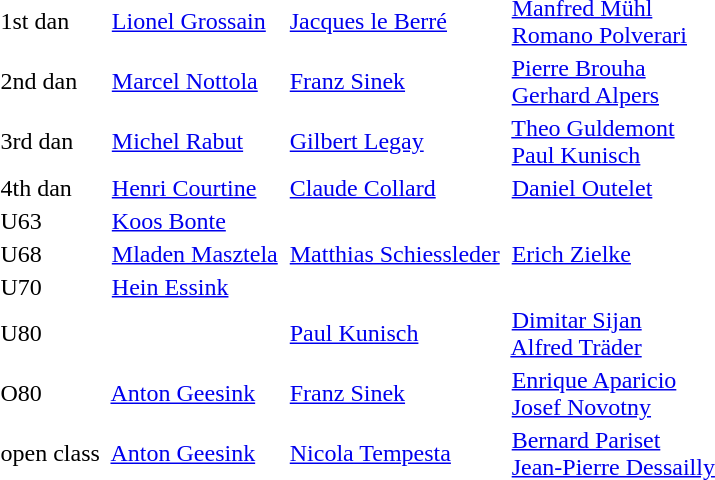<table>
<tr>
<td>1st dan</td>
<td> <a href='#'>Lionel Grossain</a></td>
<td> <a href='#'>Jacques le Berré</a></td>
<td> <a href='#'>Manfred Mühl</a><br> <a href='#'>Romano Polverari</a></td>
</tr>
<tr>
<td>2nd dan</td>
<td> <a href='#'>Marcel Nottola</a></td>
<td> <a href='#'>Franz Sinek</a></td>
<td> <a href='#'>Pierre Brouha</a><br> <a href='#'>Gerhard Alpers</a></td>
</tr>
<tr>
<td>3rd dan</td>
<td> <a href='#'>Michel Rabut</a></td>
<td> <a href='#'>Gilbert Legay</a></td>
<td> <a href='#'>Theo Guldemont</a><br> <a href='#'>Paul Kunisch</a></td>
</tr>
<tr>
<td>4th dan</td>
<td> <a href='#'>Henri Courtine</a></td>
<td> <a href='#'>Claude Collard</a></td>
<td> <a href='#'>Daniel Outelet</a></td>
</tr>
<tr>
<td>U63</td>
<td> <a href='#'>Koos Bonte</a></td>
</tr>
<tr>
<td>U68</td>
<td> <a href='#'>Mladen Masztela</a></td>
<td> <a href='#'>Matthias Schiessleder</a></td>
<td> <a href='#'>Erich Zielke</a></td>
</tr>
<tr>
<td>U70</td>
<td> <a href='#'>Hein Essink</a></td>
</tr>
<tr>
<td>U80</td>
<td> </td>
<td> <a href='#'>Paul Kunisch</a></td>
<td> <a href='#'>Dimitar Sijan</a><br> <a href='#'>Alfred Träder</a></td>
</tr>
<tr>
<td>O80</td>
<td> <a href='#'>Anton Geesink</a></td>
<td> <a href='#'>Franz Sinek</a></td>
<td> <a href='#'>Enrique Aparicio</a><br> <a href='#'>Josef Novotny</a></td>
</tr>
<tr>
<td>open class</td>
<td> <a href='#'>Anton Geesink</a></td>
<td> <a href='#'>Nicola Tempesta</a></td>
<td> <a href='#'>Bernard Pariset</a><br> <a href='#'>Jean-Pierre Dessailly</a></td>
</tr>
</table>
